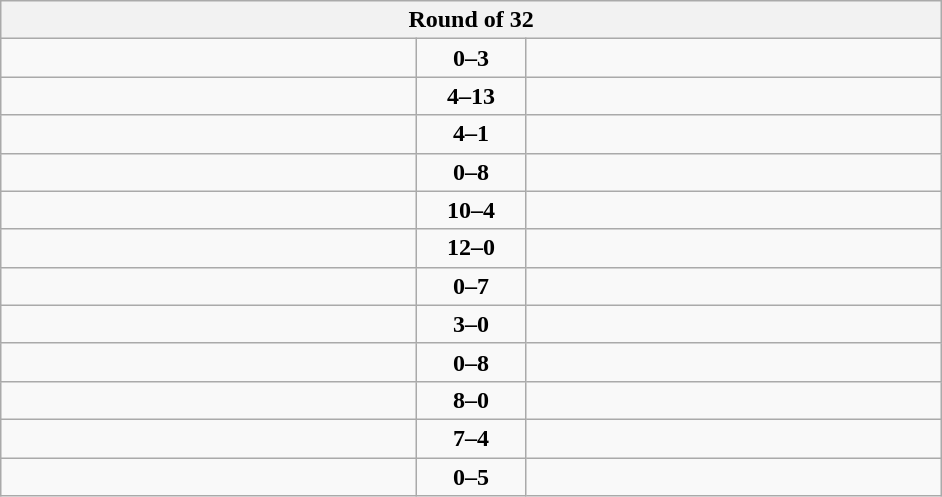<table class="wikitable" style="text-align: center;">
<tr>
<th colspan=3>Round of 32</th>
</tr>
<tr>
<td align=left width="270"></td>
<td align=center width="65"><strong>0–3</strong></td>
<td align=left width="270"><strong></strong></td>
</tr>
<tr>
<td align=left></td>
<td align=center><strong>4–13</strong></td>
<td align=left><strong></strong></td>
</tr>
<tr>
<td align=left><strong></strong></td>
<td align=center><strong>4–1</strong></td>
<td align=left></td>
</tr>
<tr>
<td align=left></td>
<td align=center><strong>0–8</strong></td>
<td align=left><strong></strong></td>
</tr>
<tr>
<td align=left><strong></strong></td>
<td align=center><strong>10–4</strong></td>
<td align=left></td>
</tr>
<tr>
<td align=left><strong></strong></td>
<td align=center><strong>12–0</strong></td>
<td align=left></td>
</tr>
<tr>
<td align=left></td>
<td align=center><strong>0–7</strong></td>
<td align=left><strong></strong></td>
</tr>
<tr>
<td align=left><strong></strong></td>
<td align=center><strong>3–0</strong></td>
<td align=left></td>
</tr>
<tr>
<td align=left></td>
<td align=center><strong>0–8</strong></td>
<td align=left><strong></strong></td>
</tr>
<tr>
<td align=left><strong></strong></td>
<td align=center><strong>8–0</strong></td>
<td align=left></td>
</tr>
<tr>
<td align=left><strong></strong></td>
<td align=center><strong>7–4</strong></td>
<td align=left></td>
</tr>
<tr>
<td align=left></td>
<td align=center><strong>0–5</strong></td>
<td align=left><strong></strong></td>
</tr>
</table>
